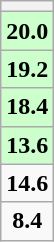<table class="wikitable" style="text-align: center;">
<tr>
<th></th>
</tr>
<tr>
<td style="background:#ccffcc;"><strong>20.0</strong></td>
</tr>
<tr>
<td style="background:#ccffcc;"><strong>19.2</strong></td>
</tr>
<tr>
<td style="background:#ccffcc;"><strong>18.4</strong></td>
</tr>
<tr>
<td style="background:#ccffcc;"><strong>13.6</strong></td>
</tr>
<tr>
<td><strong>14.6</strong></td>
</tr>
<tr>
<td><strong>8.4</strong></td>
</tr>
</table>
